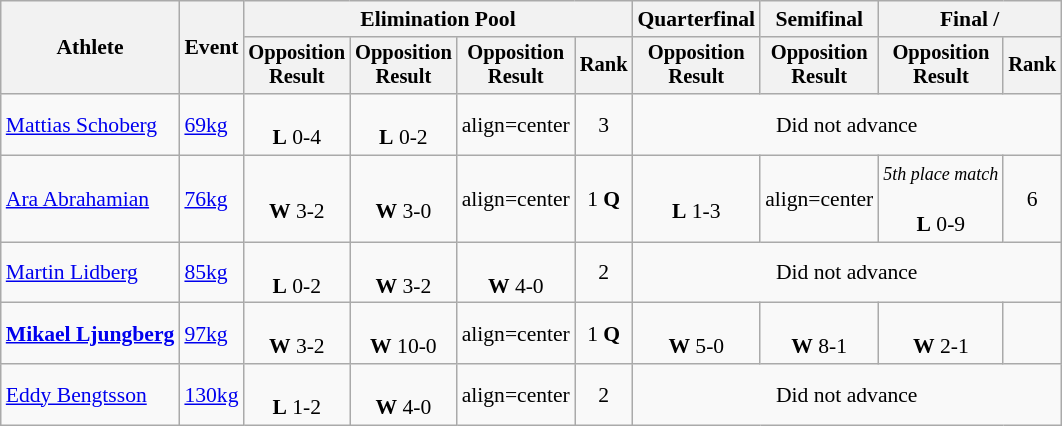<table class="wikitable" style="font-size:90%">
<tr>
<th rowspan="2">Athlete</th>
<th rowspan="2">Event</th>
<th colspan=4>Elimination Pool</th>
<th>Quarterfinal</th>
<th>Semifinal</th>
<th colspan=2>Final / </th>
</tr>
<tr style="font-size: 95%">
<th>Opposition<br>Result</th>
<th>Opposition<br>Result</th>
<th>Opposition<br>Result</th>
<th>Rank</th>
<th>Opposition<br>Result</th>
<th>Opposition<br>Result</th>
<th>Opposition<br>Result</th>
<th>Rank</th>
</tr>
<tr>
<td align=left><a href='#'>Mattias Schoberg</a></td>
<td align=left><a href='#'>69kg</a></td>
<td align=center><br><strong>L</strong> 0-4</td>
<td align=center><br><strong>L</strong> 0-2</td>
<td>align=center </td>
<td align=center>3</td>
<td align=center colspan=4>Did not advance</td>
</tr>
<tr>
<td align=left><a href='#'>Ara Abrahamian</a></td>
<td align=left><a href='#'>76kg</a></td>
<td align=center><br><strong>W</strong> 3-2</td>
<td align=center><br><strong>W</strong> 3-0</td>
<td>align=center </td>
<td align=center>1 <strong>Q</strong></td>
<td align=center><br><strong>L</strong> 1-3</td>
<td>align=center </td>
<td align=center><small><em>5th place match</em></small><br><br><strong>L</strong> 0-9</td>
<td align=center>6</td>
</tr>
<tr>
<td align=left><a href='#'>Martin Lidberg</a></td>
<td align=left><a href='#'>85kg</a></td>
<td align=center><br><strong>L</strong> 0-2</td>
<td align=center><br><strong>W</strong> 3-2</td>
<td align=center><br><strong>W</strong> 4-0</td>
<td align=center>2</td>
<td align=center colspan=4>Did not advance</td>
</tr>
<tr>
<td align=left><strong><a href='#'>Mikael Ljungberg</a></strong></td>
<td align=left><a href='#'>97kg</a></td>
<td align=center><br><strong>W</strong> 3-2</td>
<td align=center><br><strong>W</strong> 10-0</td>
<td>align=center </td>
<td align=center>1 <strong>Q</strong></td>
<td align=center><br><strong>W</strong> 5-0</td>
<td align=center><br><strong>W</strong> 8-1</td>
<td align=center><br><strong>W</strong> 2-1</td>
<td align=center></td>
</tr>
<tr>
<td align=left><a href='#'>Eddy Bengtsson</a></td>
<td align=left><a href='#'>130kg</a></td>
<td align=center><br><strong>L</strong> 1-2</td>
<td align=center><br><strong>W</strong> 4-0</td>
<td>align=center </td>
<td align=center>2</td>
<td align=center colspan=4>Did not advance</td>
</tr>
</table>
